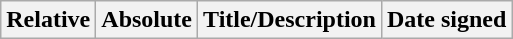<table class="wikitable">
<tr>
<th>Relative </th>
<th>Absolute </th>
<th>Title/Description</th>
<th>Date signed</th>
</tr>
</table>
